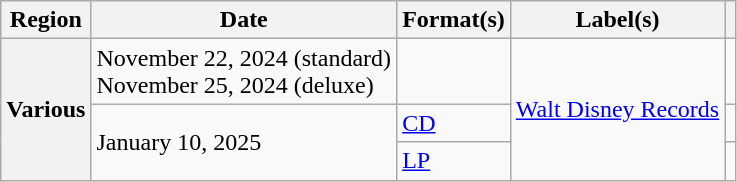<table class="wikitable plainrowheaders">
<tr>
<th scope="col">Region</th>
<th scope="col">Date</th>
<th scope="col">Format(s)</th>
<th scope="col">Label(s)</th>
<th scope="col"></th>
</tr>
<tr>
<th scope="row" rowspan="3">Various</th>
<td>November 22, 2024 (standard)<br>November 25, 2024 (deluxe)</td>
<td></td>
<td rowspan="3"><a href='#'>Walt Disney Records</a></td>
<td align="center"><br></td>
</tr>
<tr>
<td rowspan="2">January 10, 2025</td>
<td><a href='#'>CD</a></td>
<td align="center"></td>
</tr>
<tr>
<td><a href='#'>LP</a></td>
<td align="center"></td>
</tr>
</table>
